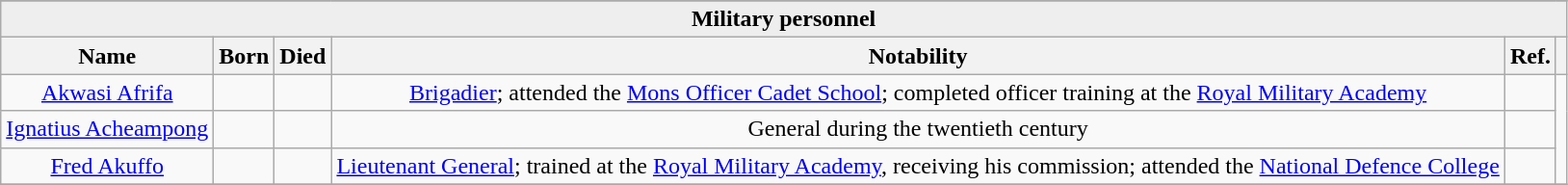<table class="wikitable sortable" style="text-align: centre;">
<tr ">
</tr>
<tr bgcolor=#EEEEEE>
<td align=center colspan=6><strong>Military personnel</strong></td>
</tr>
<tr>
<th class="unsortable">Name</th>
<th class="unsortable">Born</th>
<th class="unsortable">Died</th>
<th class="unsortable">Notability</th>
<th class="unsortable">Ref.</th>
<th class="unsortable"></th>
</tr>
<tr>
<td align=center><a href='#'>Akwasi Afrifa</a></td>
<td align=center></td>
<td align=center></td>
<td align=center><a href='#'>Brigadier</a>; attended the <a href='#'>Mons Officer Cadet School</a>; completed officer training at the <a href='#'>Royal Military Academy</a></td>
<td align=center></td>
<td align=center rowspan="3"></td>
</tr>
<tr>
<td align=center><a href='#'>Ignatius Acheampong</a></td>
<td align=center></td>
<td align=center></td>
<td align=center>General during the twentieth century</td>
<td align=center></td>
</tr>
<tr>
<td align=center><a href='#'>Fred Akuffo</a></td>
<td align=center></td>
<td align=center></td>
<td align=center><a href='#'>Lieutenant General</a>; trained at the <a href='#'>Royal Military Academy</a>, receiving his commission; attended the <a href='#'>National Defence College</a></td>
<td align=center></td>
</tr>
<tr>
</tr>
</table>
